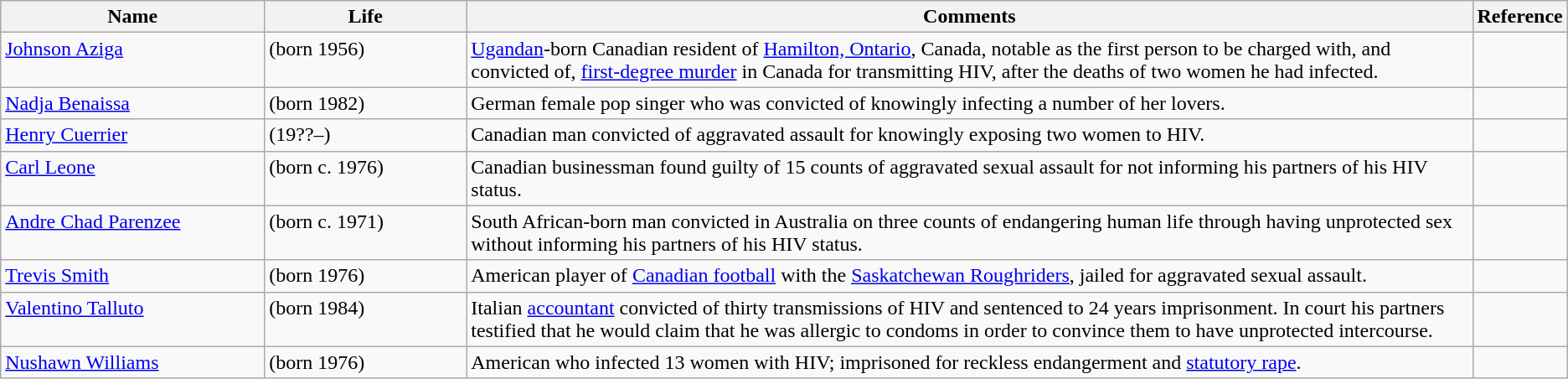<table class=wikitable>
<tr>
<th style="width:17%;">Name</th>
<th style="width:13%;">Life</th>
<th style="width:65%;">Comments</th>
<th style="width:5%;">Reference</th>
</tr>
<tr valign="top">
<td><a href='#'>Johnson Aziga</a></td>
<td>(born 1956)</td>
<td><a href='#'>Ugandan</a>-born Canadian resident of <a href='#'>Hamilton, Ontario</a>, Canada, notable as the first person to be charged with, and convicted of, <a href='#'>first-degree murder</a> in Canada for transmitting HIV, after the deaths of two women he had infected.</td>
<td></td>
</tr>
<tr valign="top">
<td><a href='#'>Nadja Benaissa</a></td>
<td>(born 1982)</td>
<td>German female pop singer who was convicted of knowingly infecting a number of her lovers.</td>
<td></td>
</tr>
<tr valign="top">
<td><a href='#'>Henry Cuerrier</a></td>
<td>(19??–)</td>
<td>Canadian man convicted of aggravated assault for knowingly exposing two women to HIV.</td>
<td></td>
</tr>
<tr valign="top">
<td><a href='#'>Carl Leone</a></td>
<td>(born c. 1976)</td>
<td>Canadian businessman found guilty of 15 counts of aggravated sexual assault for not informing his partners of his HIV status.</td>
<td></td>
</tr>
<tr valign="top">
<td><a href='#'>Andre Chad Parenzee</a></td>
<td>(born c. 1971)</td>
<td>South African-born man convicted in Australia on three counts of endangering human life through having unprotected sex without informing his partners of his HIV status.</td>
<td></td>
</tr>
<tr valign="top">
<td><a href='#'>Trevis Smith</a></td>
<td>(born 1976)</td>
<td>American player of <a href='#'>Canadian football</a> with the <a href='#'>Saskatchewan Roughriders</a>, jailed for aggravated sexual assault.</td>
<td></td>
</tr>
<tr valign="top">
<td><a href='#'>Valentino Talluto</a></td>
<td>(born 1984)</td>
<td>Italian <a href='#'>accountant</a> convicted of thirty transmissions of HIV and sentenced to 24 years imprisonment. In court his partners testified that he would claim that he was allergic to condoms in order to convince them to have unprotected intercourse.</td>
<td></td>
</tr>
<tr valign="top">
<td><a href='#'>Nushawn Williams</a></td>
<td>(born 1976)</td>
<td>American who infected 13 women with HIV; imprisoned for reckless endangerment and <a href='#'>statutory rape</a>.</td>
<td></td>
</tr>
</table>
